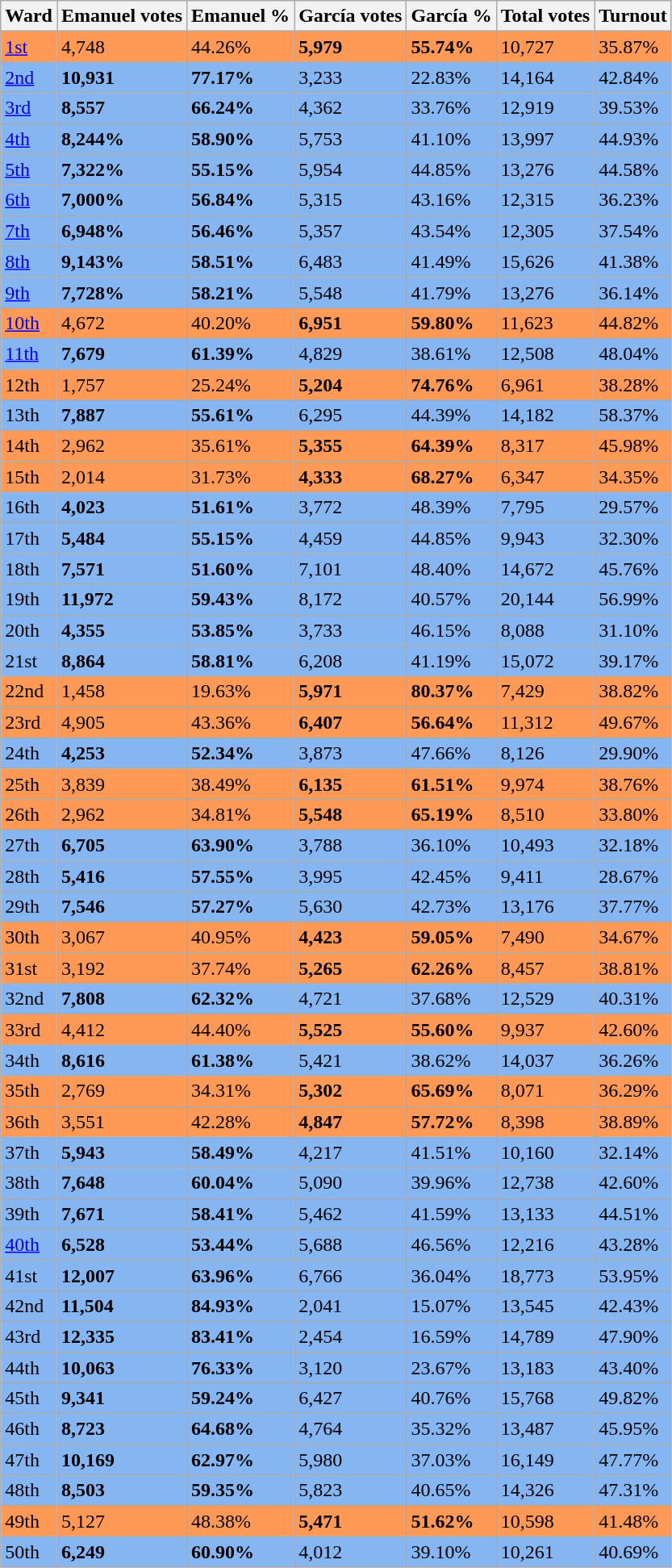<table class="wikitable sortable">
<tr>
<th>Ward</th>
<th>Emanuel votes</th>
<th>Emanuel %</th>
<th>García votes</th>
<th>García %</th>
<th>Total votes</th>
<th>Turnout</th>
</tr>
<tr>
<td style="background:#ff9955"><a href='#'>1st</a></td>
<td style="background:#ff9955">4,748</td>
<td style="background:#ff9955">44.26%</td>
<td style="background:#ff9955"><strong>5,979</strong></td>
<td style="background:#ff9955"><strong>55.74%</strong></td>
<td style="background:#ff9955">10,727</td>
<td style="background:#ff9955">35.87%</td>
</tr>
<tr>
<td style="background:#86b6f2"><a href='#'>2nd</a></td>
<td style="background:#86b6f2"><strong>10,931</strong></td>
<td style="background:#86b6f2"><strong>77.17%</strong></td>
<td style="background:#86b6f2">3,233</td>
<td style="background:#86b6f2">22.83%</td>
<td style="background:#86b6f2">14,164</td>
<td style="background:#86b6f2">42.84%</td>
</tr>
<tr>
<td style="background:#86b6f2"><a href='#'>3rd</a></td>
<td style="background:#86b6f2"><strong>8,557</strong></td>
<td style="background:#86b6f2"><strong>66.24%</strong></td>
<td style="background:#86b6f2">4,362</td>
<td style="background:#86b6f2">33.76%</td>
<td style="background:#86b6f2">12,919</td>
<td style="background:#86b6f2">39.53%</td>
</tr>
<tr>
<td style="background:#86b6f2"><a href='#'>4th</a></td>
<td style="background:#86b6f2"><strong>8,244%</strong></td>
<td style="background:#86b6f2"><strong>58.90%</strong></td>
<td style="background:#86b6f2">5,753</td>
<td style="background:#86b6f2">41.10%</td>
<td style="background:#86b6f2">13,997</td>
<td style="background:#86b6f2">44.93%</td>
</tr>
<tr>
<td style="background:#86b6f2"><a href='#'>5th</a></td>
<td style="background:#86b6f2"><strong>7,322%</strong></td>
<td style="background:#86b6f2"><strong>55.15%</strong></td>
<td style="background:#86b6f2">5,954</td>
<td style="background:#86b6f2">44.85%</td>
<td style="background:#86b6f2">13,276</td>
<td style="background:#86b6f2">44.58%</td>
</tr>
<tr>
<td style="background:#86b6f2"><a href='#'>6th</a></td>
<td style="background:#86b6f2"><strong>7,000%</strong></td>
<td style="background:#86b6f2"><strong>56.84%</strong></td>
<td style="background:#86b6f2">5,315</td>
<td style="background:#86b6f2">43.16%</td>
<td style="background:#86b6f2">12,315</td>
<td style="background:#86b6f2">36.23%</td>
</tr>
<tr>
<td style="background:#86b6f2"><a href='#'>7th</a></td>
<td style="background:#86b6f2"><strong>6,948%</strong></td>
<td style="background:#86b6f2"><strong>56.46%</strong></td>
<td style="background:#86b6f2">5,357</td>
<td style="background:#86b6f2">43.54%</td>
<td style="background:#86b6f2">12,305</td>
<td style="background:#86b6f2">37.54%</td>
</tr>
<tr>
<td style="background:#86b6f2"><a href='#'>8th</a></td>
<td style="background:#86b6f2"><strong>9,143%</strong></td>
<td style="background:#86b6f2"><strong>58.51%</strong></td>
<td style="background:#86b6f2">6,483</td>
<td style="background:#86b6f2">41.49%</td>
<td style="background:#86b6f2">15,626</td>
<td style="background:#86b6f2">41.38%</td>
</tr>
<tr>
<td style="background:#86b6f2"><a href='#'>9th</a></td>
<td style="background:#86b6f2"><strong>7,728%</strong></td>
<td style="background:#86b6f2"><strong>58.21%</strong></td>
<td style="background:#86b6f2">5,548</td>
<td style="background:#86b6f2">41.79%</td>
<td style="background:#86b6f2">13,276</td>
<td style="background:#86b6f2">36.14%</td>
</tr>
<tr>
<td style="background:#ff9955"><a href='#'>10th</a></td>
<td style="background:#ff9955">4,672</td>
<td style="background:#ff9955">40.20%</td>
<td style="background:#ff9955"><strong>6,951</strong></td>
<td style="background:#ff9955"><strong>59.80%</strong></td>
<td style="background:#ff9955">11,623</td>
<td style="background:#ff9955">44.82%</td>
</tr>
<tr>
<td style="background:#86b6f2"><a href='#'>11th</a></td>
<td style="background:#86b6f2"><strong>7,679</strong></td>
<td style="background:#86b6f2"><strong>61.39%</strong></td>
<td style="background:#86b6f2">4,829</td>
<td style="background:#86b6f2">38.61%</td>
<td style="background:#86b6f2">12,508</td>
<td style="background:#86b6f2">48.04%</td>
</tr>
<tr>
<td style="background:#ff9955">12th</td>
<td style="background:#ff9955">1,757</td>
<td style="background:#ff9955">25.24%</td>
<td style="background:#ff9955"><strong>5,204</strong></td>
<td style="background:#ff9955"><strong>74.76%</strong></td>
<td style="background:#ff9955">6,961</td>
<td style="background:#ff9955">38.28%</td>
</tr>
<tr>
<td style="background:#86b6f2">13th</td>
<td style="background:#86b6f2"><strong>7,887</strong></td>
<td style="background:#86b6f2"><strong>55.61%</strong></td>
<td style="background:#86b6f2">6,295</td>
<td style="background:#86b6f2">44.39%</td>
<td style="background:#86b6f2">14,182</td>
<td style="background:#86b6f2">58.37%</td>
</tr>
<tr>
<td style="background:#ff9955">14th</td>
<td style="background:#ff9955">2,962</td>
<td style="background:#ff9955">35.61%</td>
<td style="background:#ff9955"><strong>5,355</strong></td>
<td style="background:#ff9955"><strong>64.39%</strong></td>
<td style="background:#ff9955">8,317</td>
<td style="background:#ff9955">45.98%</td>
</tr>
<tr>
<td style="background:#ff9955">15th</td>
<td style="background:#ff9955">2,014</td>
<td style="background:#ff9955">31.73%</td>
<td style="background:#ff9955"><strong>4,333</strong></td>
<td style="background:#ff9955"><strong>68.27%</strong></td>
<td style="background:#ff9955">6,347</td>
<td style="background:#ff9955">34.35%</td>
</tr>
<tr>
<td style="background:#86b6f2">16th</td>
<td style="background:#86b6f2"><strong>4,023</strong></td>
<td style="background:#86b6f2"><strong>51.61%</strong></td>
<td style="background:#86b6f2">3,772</td>
<td style="background:#86b6f2">48.39%</td>
<td style="background:#86b6f2">7,795</td>
<td style="background:#86b6f2">29.57%</td>
</tr>
<tr>
<td style="background:#86b6f2">17th</td>
<td style="background:#86b6f2"><strong>5,484</strong></td>
<td style="background:#86b6f2"><strong>55.15%</strong></td>
<td style="background:#86b6f2">4,459</td>
<td style="background:#86b6f2">44.85%</td>
<td style="background:#86b6f2">9,943</td>
<td style="background:#86b6f2">32.30%</td>
</tr>
<tr>
<td style="background:#86b6f2">18th</td>
<td style="background:#86b6f2"><strong>7,571</strong></td>
<td style="background:#86b6f2"><strong>51.60%</strong></td>
<td style="background:#86b6f2">7,101</td>
<td style="background:#86b6f2">48.40%</td>
<td style="background:#86b6f2">14,672</td>
<td style="background:#86b6f2">45.76%</td>
</tr>
<tr>
<td style="background:#86b6f2">19th</td>
<td style="background:#86b6f2"><strong>11,972</strong></td>
<td style="background:#86b6f2"><strong>59.43%</strong></td>
<td style="background:#86b6f2">8,172</td>
<td style="background:#86b6f2">40.57%</td>
<td style="background:#86b6f2">20,144</td>
<td style="background:#86b6f2">56.99%</td>
</tr>
<tr>
<td style="background:#86b6f2">20th</td>
<td style="background:#86b6f2"><strong>4,355</strong></td>
<td style="background:#86b6f2"><strong>53.85%</strong></td>
<td style="background:#86b6f2">3,733</td>
<td style="background:#86b6f2">46.15%</td>
<td style="background:#86b6f2">8,088</td>
<td style="background:#86b6f2">31.10%</td>
</tr>
<tr>
<td style="background:#86b6f2">21st</td>
<td style="background:#86b6f2"><strong>8,864</strong></td>
<td style="background:#86b6f2"><strong>58.81%</strong></td>
<td style="background:#86b6f2">6,208</td>
<td style="background:#86b6f2">41.19%</td>
<td style="background:#86b6f2">15,072</td>
<td style="background:#86b6f2">39.17%</td>
</tr>
<tr>
<td style="background:#ff9955">22nd</td>
<td style="background:#ff9955">1,458</td>
<td style="background:#ff9955">19.63%</td>
<td style="background:#ff9955"><strong>5,971</strong></td>
<td style="background:#ff9955"><strong>80.37%</strong></td>
<td style="background:#ff9955">7,429</td>
<td style="background:#ff9955">38.82%</td>
</tr>
<tr>
<td style="background:#ff9955">23rd</td>
<td style="background:#ff9955">4,905</td>
<td style="background:#ff9955">43.36%</td>
<td style="background:#ff9955"><strong>6,407</strong></td>
<td style="background:#ff9955"><strong>56.64%</strong></td>
<td style="background:#ff9955">11,312</td>
<td style="background:#ff9955">49.67%</td>
</tr>
<tr>
<td style="background:#86b6f2">24th</td>
<td style="background:#86b6f2"><strong>4,253</strong></td>
<td style="background:#86b6f2"><strong>52.34%</strong></td>
<td style="background:#86b6f2">3,873</td>
<td style="background:#86b6f2">47.66%</td>
<td style="background:#86b6f2">8,126</td>
<td style="background:#86b6f2">29.90%</td>
</tr>
<tr>
<td style="background:#ff9955">25th</td>
<td style="background:#ff9955">3,839</td>
<td style="background:#ff9955">38.49%</td>
<td style="background:#ff9955"><strong>6,135</strong></td>
<td style="background:#ff9955"><strong>61.51%</strong></td>
<td style="background:#ff9955">9,974</td>
<td style="background:#ff9955">38.76%</td>
</tr>
<tr>
<td style="background:#ff9955">26th</td>
<td style="background:#ff9955">2,962</td>
<td style="background:#ff9955">34.81%</td>
<td style="background:#ff9955"><strong>5,548</strong></td>
<td style="background:#ff9955"><strong>65.19%</strong></td>
<td style="background:#ff9955">8,510</td>
<td style="background:#ff9955">33.80%</td>
</tr>
<tr>
<td style="background:#86b6f2">27th</td>
<td style="background:#86b6f2"><strong>6,705</strong></td>
<td style="background:#86b6f2"><strong>63.90%</strong></td>
<td style="background:#86b6f2">3,788</td>
<td style="background:#86b6f2">36.10%</td>
<td style="background:#86b6f2">10,493</td>
<td style="background:#86b6f2">32.18%</td>
</tr>
<tr>
<td style="background:#86b6f2">28th</td>
<td style="background:#86b6f2"><strong>5,416</strong></td>
<td style="background:#86b6f2"><strong>57.55%</strong></td>
<td style="background:#86b6f2">3,995</td>
<td style="background:#86b6f2">42.45%</td>
<td style="background:#86b6f2">9,411</td>
<td style="background:#86b6f2">28.67%</td>
</tr>
<tr>
<td style="background:#86b6f2">29th</td>
<td style="background:#86b6f2"><strong>7,546</strong></td>
<td style="background:#86b6f2"><strong>57.27%</strong></td>
<td style="background:#86b6f2">5,630</td>
<td style="background:#86b6f2">42.73%</td>
<td style="background:#86b6f2">13,176</td>
<td style="background:#86b6f2">37.77%</td>
</tr>
<tr>
<td style="background:#ff9955">30th</td>
<td style="background:#ff9955">3,067</td>
<td style="background:#ff9955">40.95%</td>
<td style="background:#ff9955"><strong>4,423</strong></td>
<td style="background:#ff9955"><strong>59.05%</strong></td>
<td style="background:#ff9955">7,490</td>
<td style="background:#ff9955">34.67%</td>
</tr>
<tr>
<td style="background:#ff9955">31st</td>
<td style="background:#ff9955">3,192</td>
<td style="background:#ff9955">37.74%</td>
<td style="background:#ff9955"><strong>5,265</strong></td>
<td style="background:#ff9955"><strong>62.26%</strong></td>
<td style="background:#ff9955">8,457</td>
<td style="background:#ff9955">38.81%</td>
</tr>
<tr>
<td style="background:#86b6f2">32nd</td>
<td style="background:#86b6f2"><strong>7,808</strong></td>
<td style="background:#86b6f2"><strong>62.32%</strong></td>
<td style="background:#86b6f2">4,721</td>
<td style="background:#86b6f2">37.68%</td>
<td style="background:#86b6f2">12,529</td>
<td style="background:#86b6f2">40.31%</td>
</tr>
<tr>
<td style="background:#ff9955">33rd</td>
<td style="background:#ff9955">4,412</td>
<td style="background:#ff9955">44.40%</td>
<td style="background:#ff9955"><strong>5,525</strong></td>
<td style="background:#ff9955"><strong>55.60%</strong></td>
<td style="background:#ff9955">9,937</td>
<td style="background:#ff9955">42.60%</td>
</tr>
<tr>
<td style="background:#86b6f2">34th</td>
<td style="background:#86b6f2"><strong>8,616</strong></td>
<td style="background:#86b6f2"><strong>61.38%</strong></td>
<td style="background:#86b6f2">5,421</td>
<td style="background:#86b6f2">38.62%</td>
<td style="background:#86b6f2">14,037</td>
<td style="background:#86b6f2">36.26%</td>
</tr>
<tr>
<td style="background:#ff9955">35th</td>
<td style="background:#ff9955">2,769</td>
<td style="background:#ff9955">34.31%</td>
<td style="background:#ff9955"><strong>5,302</strong></td>
<td style="background:#ff9955"><strong>65.69%</strong></td>
<td style="background:#ff9955">8,071</td>
<td style="background:#ff9955">36.29%</td>
</tr>
<tr>
<td style="background:#ff9955">36th</td>
<td style="background:#ff9955">3,551</td>
<td style="background:#ff9955">42.28%</td>
<td style="background:#ff9955"><strong>4,847</strong></td>
<td style="background:#ff9955"><strong>57.72%</strong></td>
<td style="background:#ff9955">8,398</td>
<td style="background:#ff9955">38.89%</td>
</tr>
<tr>
<td style="background:#86b6f2">37th</td>
<td style="background:#86b6f2"><strong>5,943</strong></td>
<td style="background:#86b6f2"><strong>58.49%</strong></td>
<td style="background:#86b6f2">4,217</td>
<td style="background:#86b6f2">41.51%</td>
<td style="background:#86b6f2">10,160</td>
<td style="background:#86b6f2">32.14%</td>
</tr>
<tr>
<td style="background:#86b6f2">38th</td>
<td style="background:#86b6f2"><strong>7,648</strong></td>
<td style="background:#86b6f2"><strong>60.04%</strong></td>
<td style="background:#86b6f2">5,090</td>
<td style="background:#86b6f2">39.96%</td>
<td style="background:#86b6f2">12,738</td>
<td style="background:#86b6f2">42.60%</td>
</tr>
<tr>
<td style="background:#86b6f2">39th</td>
<td style="background:#86b6f2"><strong>7,671</strong></td>
<td style="background:#86b6f2"><strong>58.41%</strong></td>
<td style="background:#86b6f2">5,462</td>
<td style="background:#86b6f2">41.59%</td>
<td style="background:#86b6f2">13,133</td>
<td style="background:#86b6f2">44.51%</td>
</tr>
<tr>
<td style="background:#86b6f2"><a href='#'>40th</a></td>
<td style="background:#86b6f2"><strong>6,528</strong></td>
<td style="background:#86b6f2"><strong>53.44%</strong></td>
<td style="background:#86b6f2">5,688</td>
<td style="background:#86b6f2">46.56%</td>
<td style="background:#86b6f2">12,216</td>
<td style="background:#86b6f2">43.28%</td>
</tr>
<tr>
<td style="background:#86b6f2">41st</td>
<td style="background:#86b6f2"><strong>12,007</strong></td>
<td style="background:#86b6f2"><strong>63.96%</strong></td>
<td style="background:#86b6f2">6,766</td>
<td style="background:#86b6f2">36.04%</td>
<td style="background:#86b6f2">18,773</td>
<td style="background:#86b6f2">53.95%</td>
</tr>
<tr>
<td style="background:#86b6f2">42nd</td>
<td style="background:#86b6f2"><strong>11,504</strong></td>
<td style="background:#86b6f2"><strong>84.93%</strong></td>
<td style="background:#86b6f2">2,041</td>
<td style="background:#86b6f2">15.07%</td>
<td style="background:#86b6f2">13,545</td>
<td style="background:#86b6f2">42.43%</td>
</tr>
<tr>
<td style="background:#86b6f2">43rd</td>
<td style="background:#86b6f2"><strong>12,335</strong></td>
<td style="background:#86b6f2"><strong>83.41%</strong></td>
<td style="background:#86b6f2">2,454</td>
<td style="background:#86b6f2">16.59%</td>
<td style="background:#86b6f2">14,789</td>
<td style="background:#86b6f2">47.90%</td>
</tr>
<tr>
<td style="background:#86b6f2">44th</td>
<td style="background:#86b6f2"><strong>10,063</strong></td>
<td style="background:#86b6f2"><strong>76.33%</strong></td>
<td style="background:#86b6f2">3,120</td>
<td style="background:#86b6f2">23.67%</td>
<td style="background:#86b6f2">13,183</td>
<td style="background:#86b6f2">43.40%</td>
</tr>
<tr>
<td style="background:#86b6f2">45th</td>
<td style="background:#86b6f2"><strong>9,341</strong></td>
<td style="background:#86b6f2"><strong>59.24%</strong></td>
<td style="background:#86b6f2">6,427</td>
<td style="background:#86b6f2">40.76%</td>
<td style="background:#86b6f2">15,768</td>
<td style="background:#86b6f2">49.82%</td>
</tr>
<tr>
<td style="background:#86b6f2">46th</td>
<td style="background:#86b6f2"><strong>8,723</strong></td>
<td style="background:#86b6f2"><strong>64.68%</strong></td>
<td style="background:#86b6f2">4,764</td>
<td style="background:#86b6f2">35.32%</td>
<td style="background:#86b6f2">13,487</td>
<td style="background:#86b6f2">45.95%</td>
</tr>
<tr>
<td style="background:#86b6f2">47th</td>
<td style="background:#86b6f2"><strong>10,169</strong></td>
<td style="background:#86b6f2"><strong>62.97%</strong></td>
<td style="background:#86b6f2">5,980</td>
<td style="background:#86b6f2">37.03%</td>
<td style="background:#86b6f2">16,149</td>
<td style="background:#86b6f2">47.77%</td>
</tr>
<tr>
<td style="background:#86b6f2">48th</td>
<td style="background:#86b6f2"><strong>8,503</strong></td>
<td style="background:#86b6f2"><strong>59.35%</strong></td>
<td style="background:#86b6f2">5,823</td>
<td style="background:#86b6f2">40.65%</td>
<td style="background:#86b6f2">14,326</td>
<td style="background:#86b6f2">47.31%</td>
</tr>
<tr>
<td style="background:#ff9955">49th</td>
<td style="background:#ff9955">5,127</td>
<td style="background:#ff9955">48.38%</td>
<td style="background:#ff9955"><strong>5,471</strong></td>
<td style="background:#ff9955"><strong>51.62%</strong></td>
<td style="background:#ff9955">10,598</td>
<td style="background:#ff9955">41.48%</td>
</tr>
<tr>
<td style="background:#86b6f2">50th</td>
<td style="background:#86b6f2"><strong>6,249</strong></td>
<td style="background:#86b6f2"><strong>60.90%</strong></td>
<td style="background:#86b6f2">4,012</td>
<td style="background:#86b6f2">39.10%</td>
<td style="background:#86b6f2">10,261</td>
<td style="background:#86b6f2">40.69%</td>
</tr>
</table>
